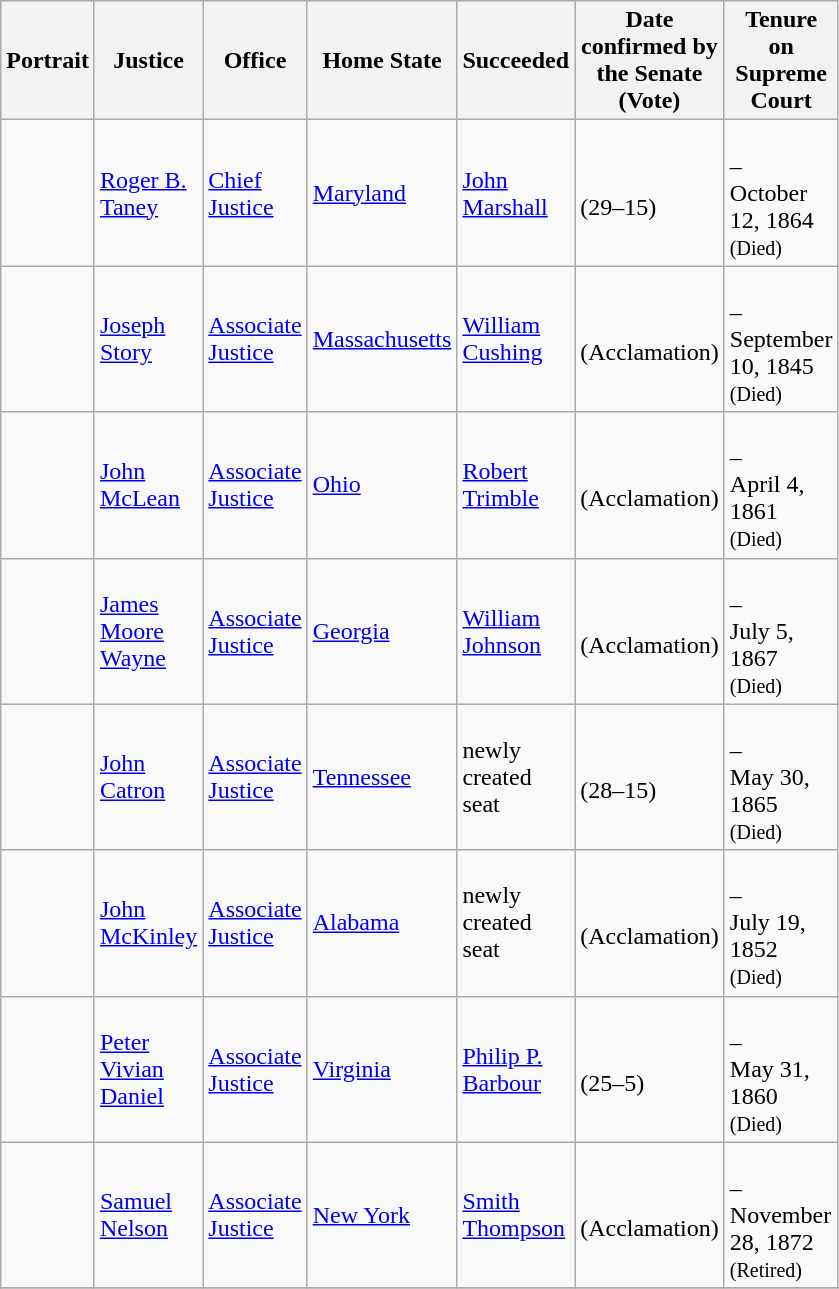<table class="wikitable sortable">
<tr>
<th scope="col" style="width: 10px;">Portrait</th>
<th scope="col" style="width: 10px;">Justice</th>
<th scope="col" style="width: 10px;">Office</th>
<th scope="col" style="width: 10px;">Home State</th>
<th scope="col" style="width: 10px;">Succeeded</th>
<th scope="col" style="width: 10px;">Date confirmed by the Senate<br>(Vote)</th>
<th scope="col" style="width: 10px;">Tenure on Supreme Court</th>
</tr>
<tr>
<td></td>
<td><a href='#'>Roger B. Taney</a></td>
<td><a href='#'>Chief Justice</a></td>
<td><a href='#'>Maryland</a></td>
<td><a href='#'>John Marshall</a></td>
<td><br>(29–15)</td>
<td><br>–<br>October 12, 1864<br><small>(Died)</small></td>
</tr>
<tr>
<td></td>
<td><a href='#'>Joseph Story</a><br></td>
<td><a href='#'>Associate Justice</a></td>
<td><a href='#'>Massachusetts</a></td>
<td><a href='#'>William Cushing</a></td>
<td><br>(Acclamation)</td>
<td><br>–<br>September 10, 1845<br><small>(Died)</small></td>
</tr>
<tr>
<td></td>
<td><a href='#'>John McLean</a></td>
<td><a href='#'>Associate Justice</a></td>
<td><a href='#'>Ohio</a></td>
<td><a href='#'>Robert Trimble</a></td>
<td><br>(Acclamation)</td>
<td><br>–<br>April 4, 1861<br><small>(Died)</small></td>
</tr>
<tr>
<td></td>
<td><a href='#'>James Moore Wayne</a></td>
<td><a href='#'>Associate Justice</a></td>
<td><a href='#'>Georgia</a></td>
<td><a href='#'>William Johnson</a></td>
<td><br>(Acclamation)</td>
<td><br>–<br>July 5, 1867<br><small>(Died)</small></td>
</tr>
<tr>
<td></td>
<td><a href='#'>John Catron</a></td>
<td><a href='#'>Associate Justice</a></td>
<td><a href='#'>Tennessee</a></td>
<td>newly created seat</td>
<td><br>(28–15)</td>
<td><br>–<br>May 30, 1865<br><small>(Died)</small></td>
</tr>
<tr>
<td></td>
<td><a href='#'>John McKinley</a></td>
<td><a href='#'>Associate Justice</a></td>
<td><a href='#'>Alabama</a></td>
<td>newly created seat</td>
<td><br>(Acclamation)</td>
<td><br>–<br>July 19, 1852<br><small>(Died)</small></td>
</tr>
<tr>
<td></td>
<td><a href='#'>Peter Vivian Daniel</a></td>
<td><a href='#'>Associate Justice</a></td>
<td><a href='#'>Virginia</a></td>
<td><a href='#'>Philip P. Barbour</a></td>
<td><br>(25–5)</td>
<td><br>–<br>May 31, 1860<br><small>(Died)</small></td>
</tr>
<tr>
<td></td>
<td><a href='#'>Samuel Nelson</a></td>
<td><a href='#'>Associate Justice</a></td>
<td><a href='#'>New York</a></td>
<td><a href='#'>Smith Thompson</a></td>
<td><br>(Acclamation)</td>
<td><br>–<br>November 28, 1872<br><small>(Retired)</small></td>
</tr>
<tr>
</tr>
</table>
